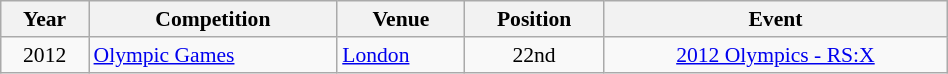<table class="wikitable" width=50% style="font-size:90%; text-align:center;">
<tr>
<th>Year</th>
<th>Competition</th>
<th>Venue</th>
<th>Position</th>
<th>Event</th>
</tr>
<tr>
<td rowspan=1>2012</td>
<td rowspan=1 align=left><a href='#'>Olympic Games</a></td>
<td rowspan=1 align=left> <a href='#'>London</a></td>
<td>22nd</td>
<td><a href='#'>2012 Olympics - RS:X</a></td>
</tr>
</table>
